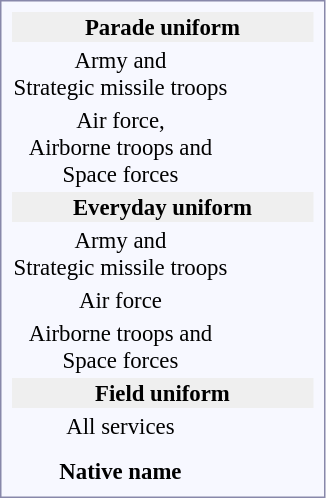<table style="border:1px solid #8888aa; background-color:#f7f8ff; padding:5px; font-size:95%; margin: 0px 12px 12px 0px;">
<tr style="background:#efefef;">
<th colspan=38>Parade uniform</th>
</tr>
<tr style="text-align:center;">
<td>Army and<br>Strategic missile troops</td>
<td colspan=2 rowspan=2></td>
<td colspan=1></td>
<td colspan=1></td>
<td colspan=2></td>
<td colspan=2></td>
<td colspan=2></td>
<td colspan=2></td>
<td colspan=2></td>
<td colspan=2></td>
<td colspan=2></td>
<td colspan=2></td>
<td colspan=2></td>
<td colspan=2></td>
<td colspan=12></td>
</tr>
<tr style="text-align:center;">
<td>Air force,<br>Airborne troops and<br>Space forces</td>
<td colspan=1></td>
<td colspan=1></td>
<td colspan=2></td>
<td colspan=2></td>
<td colspan=2></td>
<td colspan=2></td>
<td colspan=2></td>
<td colspan=2></td>
<td colspan=2></td>
<td colspan=2></td>
<td colspan=2></td>
<td colspan=2></td>
<td colspan=12></td>
</tr>
<tr style="background:#efefef;">
<th colspan=38>Everyday uniform</th>
</tr>
<tr style="text-align:center;">
<td>Army and<br>Strategic missile troops</td>
<td colspan=2 rowspan=3></td>
<td colspan=1></td>
<td colspan=1></td>
<td colspan=2></td>
<td colspan=2></td>
<td colspan=2></td>
<td colspan=2></td>
<td colspan=2></td>
<td colspan=2></td>
<td colspan=2></td>
<td colspan=2></td>
<td colspan=2></td>
<td colspan=2></td>
<td colspan=12></td>
</tr>
<tr style="text-align:center;">
<td>Air force</td>
<td colspan=1></td>
<td colspan=1></td>
<td colspan=2></td>
<td colspan=2></td>
<td colspan=2></td>
<td colspan=2></td>
<td colspan=2></td>
<td colspan=2></td>
<td colspan=2></td>
<td colspan=2></td>
<td colspan=2></td>
<td colspan=2></td>
<td colspan=12></td>
</tr>
<tr style="text-align:center;">
<td>Airborne troops and<br>Space forces</td>
<td colspan=1></td>
<td colspan=1></td>
<td colspan=2></td>
<td colspan=2></td>
<td colspan=2></td>
<td colspan=2></td>
<td colspan=2></td>
<td colspan=2></td>
<td colspan=2></td>
<td colspan=2></td>
<td colspan=2></td>
<td colspan=2></td>
<td colspan=12></td>
</tr>
<tr style="background:#efefef;">
<th colspan=38>Field uniform</th>
</tr>
<tr style="text-align:center;">
<td>All services</td>
<td colspan=2></td>
<td colspan=1></td>
<td colspan=1></td>
<td colspan=2></td>
<td colspan=2></td>
<td colspan=2></td>
<td colspan=2></td>
<td colspan=2></td>
<td colspan=2></td>
<td colspan=2></td>
<td colspan=2></td>
<td colspan=2></td>
<td colspan=2></td>
<td colspan=12></td>
</tr>
<tr style="text-align:center;">
<td colspan=3></td>
<td></td>
<td></td>
</tr>
<tr style="text-align:center;">
<th colspan=38></th>
</tr>
<tr style="text-align:center;">
<th>Native name</th>
<td colspan=2><br></td>
<td colspan=2><br></td>
<td colspan=2><br></td>
<td colspan=2><br></td>
<td colspan=2><br></td>
<td colspan=2><br></td>
<td colspan=2><br></td>
<td colspan=2><br></td>
<td colspan=2><br></td>
<td colspan=2><br></td>
<td colspan=2><br></td>
<td colspan=2><br></td>
<td colspan=12><br></td>
</tr>
</table>
